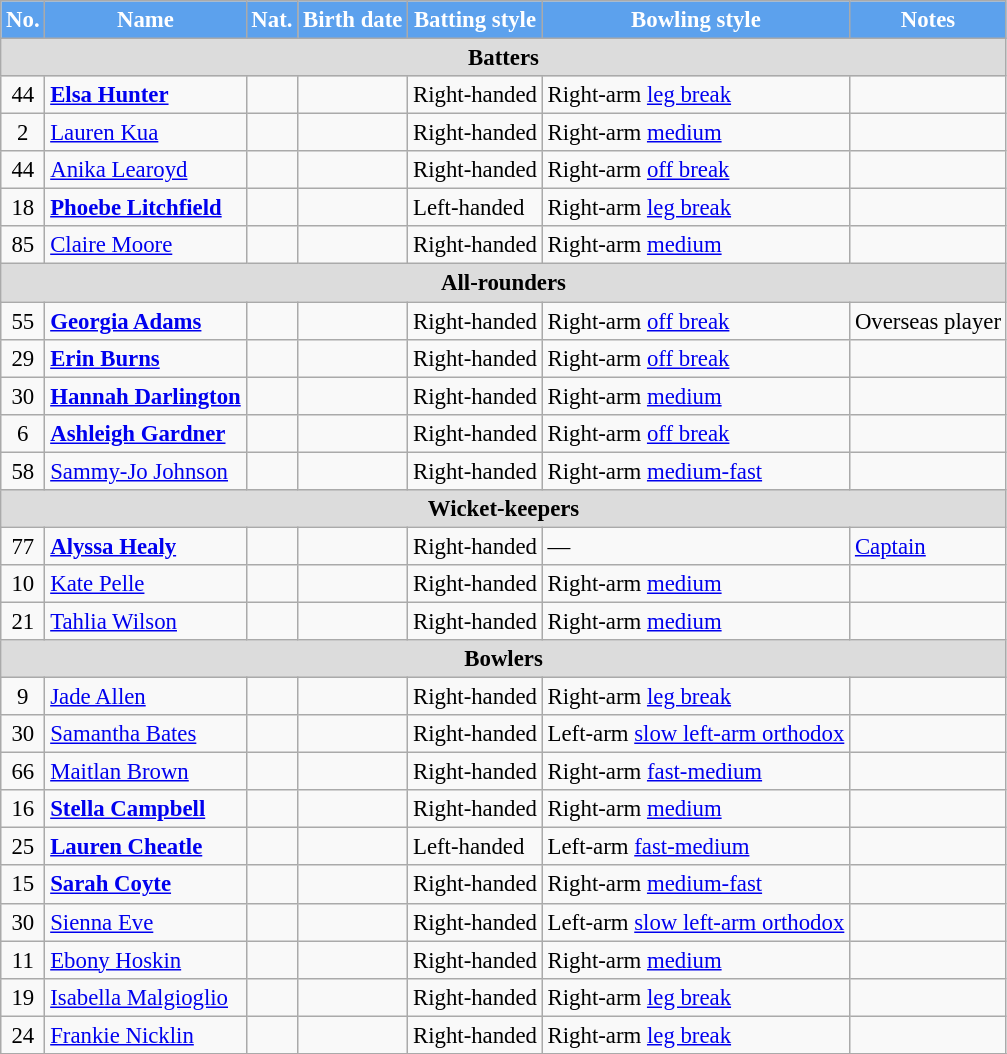<table class="wikitable" style="font-size:95%">
<tr>
<th style="background:#5ca1ed; color:white; text-align:centre;">No.</th>
<th style="background:#5ca1ed; color:white; text-align:centre;">Name</th>
<th style="background:#5ca1ed; color:white; text-align:centre;">Nat.</th>
<th style="background:#5ca1ed; color:white; text-align:centre;">Birth date</th>
<th style="background:#5ca1ed; color:white; text-align:centre;">Batting style</th>
<th style="background:#5ca1ed; color:white; text-align:centre;">Bowling style</th>
<th style="background:#5ca1ed; color:white; text-align:centre;">Notes</th>
</tr>
<tr>
<th colspan="7" style="background:#dcdcdc" text-align:centre;">Batters</th>
</tr>
<tr>
<td style="text-align:center">44</td>
<td><strong><a href='#'>Elsa Hunter</a></strong></td>
<td style="text-align:center"></td>
<td></td>
<td>Right-handed</td>
<td>Right-arm <a href='#'>leg break</a></td>
<td></td>
</tr>
<tr>
<td style="text-align:center">2</td>
<td><a href='#'>Lauren Kua</a></td>
<td style="text-align:center"></td>
<td></td>
<td>Right-handed</td>
<td>Right-arm <a href='#'>medium</a></td>
<td></td>
</tr>
<tr>
<td style="text-align:center">44</td>
<td><a href='#'>Anika Learoyd</a></td>
<td style="text-align:center"></td>
<td></td>
<td>Right-handed</td>
<td>Right-arm <a href='#'>off break</a></td>
<td></td>
</tr>
<tr>
<td style="text-align:center">18</td>
<td><strong><a href='#'>Phoebe Litchfield</a></strong></td>
<td style="text-align:center"></td>
<td></td>
<td>Left-handed</td>
<td>Right-arm <a href='#'>leg break</a></td>
<td></td>
</tr>
<tr>
<td style="text-align:center">85</td>
<td><a href='#'>Claire Moore</a></td>
<td style="text-align:center"></td>
<td></td>
<td>Right-handed</td>
<td>Right-arm <a href='#'>medium</a></td>
<td></td>
</tr>
<tr>
<th colspan="7" style="background:#dcdcdc" text-align:centre;">All-rounders</th>
</tr>
<tr>
<td style="text-align:center">55</td>
<td><strong><a href='#'>Georgia Adams</a></strong></td>
<td style="text-align:center"></td>
<td></td>
<td>Right-handed</td>
<td>Right-arm <a href='#'>off break</a></td>
<td>Overseas player</td>
</tr>
<tr>
<td style="text-align:center">29</td>
<td><strong><a href='#'>Erin Burns</a></strong></td>
<td style="text-align:center"></td>
<td></td>
<td>Right-handed</td>
<td>Right-arm <a href='#'>off break</a></td>
<td></td>
</tr>
<tr>
<td style="text-align:center">30</td>
<td><strong><a href='#'>Hannah Darlington</a></strong></td>
<td style="text-align:center"></td>
<td></td>
<td>Right-handed</td>
<td>Right-arm <a href='#'>medium</a></td>
<td></td>
</tr>
<tr>
<td style="text-align:center">6</td>
<td><strong><a href='#'>Ashleigh Gardner</a></strong></td>
<td style="text-align:center"></td>
<td></td>
<td>Right-handed</td>
<td>Right-arm <a href='#'>off break</a></td>
<td></td>
</tr>
<tr>
<td style="text-align:center">58</td>
<td><a href='#'>Sammy-Jo Johnson</a></td>
<td style="text-align:center"></td>
<td></td>
<td>Right-handed</td>
<td>Right-arm <a href='#'>medium-fast</a></td>
<td></td>
</tr>
<tr>
<th colspan="7" style="background: #dcdcdc" text-align:centre;">Wicket-keepers</th>
</tr>
<tr>
<td style="text-align:center">77</td>
<td><strong><a href='#'>Alyssa Healy</a></strong></td>
<td style="text-align:center"></td>
<td></td>
<td>Right-handed</td>
<td>—</td>
<td><a href='#'>Captain</a></td>
</tr>
<tr>
<td style="text-align:center">10</td>
<td><a href='#'>Kate Pelle</a></td>
<td style="text-align:center"></td>
<td></td>
<td>Right-handed</td>
<td>Right-arm <a href='#'>medium</a></td>
<td></td>
</tr>
<tr>
<td style="text-align:center">21</td>
<td><a href='#'>Tahlia Wilson</a></td>
<td style="text-align:center"></td>
<td></td>
<td>Right-handed</td>
<td>Right-arm <a href='#'>medium</a></td>
<td></td>
</tr>
<tr>
<th colspan="7"  style="background:#dcdcdc; text-align:centre;">Bowlers</th>
</tr>
<tr>
<td style="text-align:center">9</td>
<td><a href='#'>Jade Allen</a></td>
<td style="text-align:center"></td>
<td></td>
<td>Right-handed</td>
<td>Right-arm <a href='#'>leg break</a></td>
<td></td>
</tr>
<tr>
<td style="text-align:center">30</td>
<td><a href='#'>Samantha Bates</a></td>
<td style="text-align:center"></td>
<td></td>
<td>Right-handed</td>
<td>Left-arm <a href='#'>slow left-arm orthodox</a></td>
<td></td>
</tr>
<tr>
<td style="text-align:center">66</td>
<td><a href='#'>Maitlan Brown</a></td>
<td style="text-align:center"></td>
<td></td>
<td>Right-handed</td>
<td>Right-arm <a href='#'>fast-medium</a></td>
<td></td>
</tr>
<tr>
<td style="text-align:center">16</td>
<td><strong><a href='#'>Stella Campbell</a></strong></td>
<td style="text-align:center"></td>
<td></td>
<td>Right-handed</td>
<td>Right-arm <a href='#'>medium</a></td>
<td></td>
</tr>
<tr>
<td style="text-align:center">25</td>
<td><strong><a href='#'>Lauren Cheatle</a></strong></td>
<td style="text-align:center"></td>
<td></td>
<td>Left-handed</td>
<td>Left-arm <a href='#'>fast-medium</a></td>
<td></td>
</tr>
<tr>
<td style="text-align:center">15</td>
<td><strong><a href='#'>Sarah Coyte</a></strong></td>
<td style="text-align:center"></td>
<td></td>
<td>Right-handed</td>
<td>Right-arm <a href='#'>medium-fast</a></td>
<td></td>
</tr>
<tr>
<td style="text-align:center">30</td>
<td><a href='#'>Sienna Eve</a></td>
<td style="text-align:center"></td>
<td></td>
<td>Right-handed</td>
<td>Left-arm <a href='#'>slow left-arm orthodox</a></td>
<td></td>
</tr>
<tr>
<td style="text-align:center">11</td>
<td><a href='#'>Ebony Hoskin</a></td>
<td style="text-align:center"></td>
<td></td>
<td>Right-handed</td>
<td>Right-arm <a href='#'>medium</a></td>
<td></td>
</tr>
<tr>
<td style="text-align:center">19</td>
<td><a href='#'>Isabella Malgioglio</a></td>
<td style="text-align:center"></td>
<td></td>
<td>Right-handed</td>
<td>Right-arm <a href='#'>leg break</a></td>
<td></td>
</tr>
<tr>
<td style="text-align:center">24</td>
<td><a href='#'>Frankie Nicklin</a></td>
<td style="text-align:center"></td>
<td></td>
<td>Right-handed</td>
<td>Right-arm <a href='#'>leg break</a></td>
<td></td>
</tr>
<tr>
</tr>
</table>
